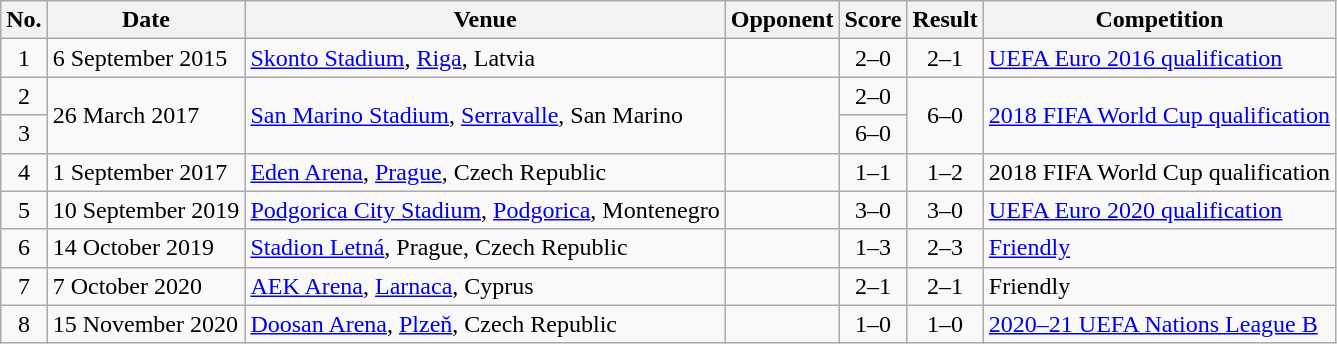<table class="wikitable sortable">
<tr>
<th scope="col">No.</th>
<th scope="col">Date</th>
<th scope="col">Venue</th>
<th scope="col">Opponent</th>
<th scope="col">Score</th>
<th scope="col">Result</th>
<th scope="col">Competition</th>
</tr>
<tr>
<td align="center">1</td>
<td>6 September 2015</td>
<td><a href='#'>Skonto Stadium</a>, <a href='#'>Riga</a>, Latvia</td>
<td></td>
<td align="center">2–0</td>
<td align="center">2–1</td>
<td><a href='#'>UEFA Euro 2016 qualification</a></td>
</tr>
<tr>
<td align="center">2</td>
<td rowspan="2">26 March 2017</td>
<td rowspan="2"><a href='#'>San Marino Stadium</a>, <a href='#'>Serravalle</a>, San Marino</td>
<td rowspan="2"></td>
<td align="center">2–0</td>
<td rowspan="2" align="center">6–0</td>
<td rowspan="2"><a href='#'>2018 FIFA World Cup qualification</a></td>
</tr>
<tr>
<td align="center">3</td>
<td align="center">6–0</td>
</tr>
<tr>
<td align="center">4</td>
<td>1 September 2017</td>
<td><a href='#'>Eden Arena</a>, <a href='#'>Prague</a>, Czech Republic</td>
<td></td>
<td align="center">1–1</td>
<td align="center">1–2</td>
<td>2018 FIFA World Cup qualification</td>
</tr>
<tr>
<td align="center">5</td>
<td>10 September 2019</td>
<td><a href='#'>Podgorica City Stadium</a>, <a href='#'>Podgorica</a>, Montenegro</td>
<td></td>
<td align="center">3–0</td>
<td align="center">3–0</td>
<td><a href='#'>UEFA Euro 2020 qualification</a></td>
</tr>
<tr>
<td align="center">6</td>
<td>14 October 2019</td>
<td><a href='#'>Stadion Letná</a>, Prague, Czech Republic</td>
<td></td>
<td align="center">1–3</td>
<td align="center">2–3</td>
<td><a href='#'>Friendly</a></td>
</tr>
<tr>
<td align="center">7</td>
<td>7 October 2020</td>
<td><a href='#'>AEK Arena</a>, <a href='#'>Larnaca</a>, Cyprus</td>
<td></td>
<td align="center">2–1</td>
<td align="center">2–1</td>
<td>Friendly</td>
</tr>
<tr>
<td align="center">8</td>
<td>15 November 2020</td>
<td><a href='#'>Doosan Arena</a>, <a href='#'>Plzeň</a>, Czech Republic</td>
<td></td>
<td align="center">1–0</td>
<td align="center">1–0</td>
<td><a href='#'>2020–21 UEFA Nations League B</a></td>
</tr>
</table>
